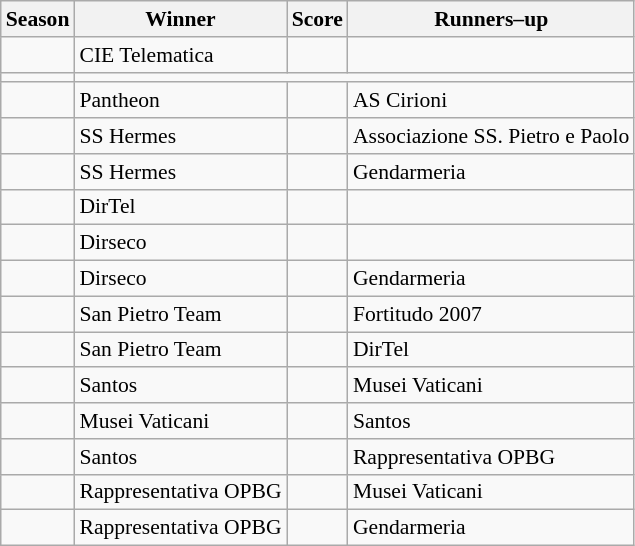<table class="sortable wikitable" style="text-align:left; font-size:90%;">
<tr>
<th rowspan=1>Season</th>
<th rowspan=1>Winner</th>
<th rowspan=1>Score</th>
<th rowspan=1>Runners–up</th>
</tr>
<tr>
<td></td>
<td>CIE Telematica</td>
<td></td>
<td></td>
</tr>
<tr>
<td></td>
<td Colspan=3></td>
</tr>
<tr>
<td></td>
<td>Pantheon</td>
<td></td>
<td>AS Cirioni</td>
</tr>
<tr>
<td></td>
<td>SS Hermes</td>
<td></td>
<td>Associazione SS. Pietro e Paolo</td>
</tr>
<tr>
<td></td>
<td>SS Hermes</td>
<td></td>
<td>Gendarmeria</td>
</tr>
<tr>
<td></td>
<td>DirTel</td>
<td></td>
<td></td>
</tr>
<tr>
<td></td>
<td>Dirseco</td>
<td></td>
<td></td>
</tr>
<tr>
<td></td>
<td>Dirseco</td>
<td></td>
<td>Gendarmeria</td>
</tr>
<tr>
<td></td>
<td>San Pietro Team</td>
<td></td>
<td>Fortitudo 2007</td>
</tr>
<tr>
<td></td>
<td>San Pietro Team</td>
<td></td>
<td>DirTel</td>
</tr>
<tr>
<td></td>
<td>Santos</td>
<td></td>
<td>Musei Vaticani</td>
</tr>
<tr>
<td></td>
<td>Musei Vaticani</td>
<td></td>
<td>Santos</td>
</tr>
<tr>
<td></td>
<td>Santos</td>
<td></td>
<td>Rappresentativa OPBG</td>
</tr>
<tr>
<td></td>
<td>Rappresentativa OPBG</td>
<td></td>
<td>Musei Vaticani</td>
</tr>
<tr>
<td></td>
<td>Rappresentativa OPBG</td>
<td></td>
<td>Gendarmeria</td>
</tr>
</table>
